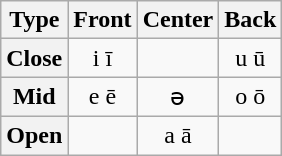<table class="wikitable" style="text-align:center">
<tr>
<th>Type</th>
<th>Front</th>
<th>Center</th>
<th>Back</th>
</tr>
<tr>
<th>Close</th>
<td>i ī</td>
<td></td>
<td>u ū</td>
</tr>
<tr>
<th>Mid</th>
<td>e ē</td>
<td>ə</td>
<td>o ō</td>
</tr>
<tr>
<th>Open</th>
<td></td>
<td>a ā</td>
<td></td>
</tr>
</table>
